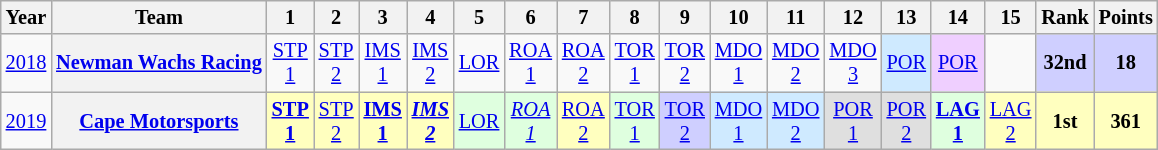<table class="wikitable" style="text-align:center; font-size:85%">
<tr>
<th>Year</th>
<th>Team</th>
<th>1</th>
<th>2</th>
<th>3</th>
<th>4</th>
<th>5</th>
<th>6</th>
<th>7</th>
<th>8</th>
<th>9</th>
<th>10</th>
<th>11</th>
<th>12</th>
<th>13</th>
<th>14</th>
<th>15</th>
<th>Rank</th>
<th>Points</th>
</tr>
<tr>
<td><a href='#'>2018</a></td>
<th nowrap><a href='#'>Newman Wachs Racing</a></th>
<td><a href='#'>STP<br>1</a></td>
<td><a href='#'>STP<br>2</a></td>
<td><a href='#'>IMS<br>1</a></td>
<td><a href='#'>IMS<br>2</a></td>
<td><a href='#'>LOR</a></td>
<td><a href='#'>ROA<br>1</a></td>
<td><a href='#'>ROA<br>2</a></td>
<td><a href='#'>TOR<br>1</a></td>
<td><a href='#'>TOR<br>2</a></td>
<td><a href='#'>MDO<br>1</a></td>
<td><a href='#'>MDO<br>2</a></td>
<td><a href='#'>MDO<br>3</a></td>
<td style="background:#CFEAFF;"><a href='#'>POR</a><br></td>
<td style="background:#EFCFFF;"><a href='#'>POR</a><br></td>
<td></td>
<th style="background:#CFCFFF;">32nd</th>
<th style="background:#CFCFFF;">18</th>
</tr>
<tr>
<td><a href='#'>2019</a></td>
<th nowrap><a href='#'>Cape Motorsports</a></th>
<td style="background:#FFFFBF;"><strong><a href='#'>STP<br>1</a></strong><br></td>
<td style="background:#FFFFBF;"><a href='#'>STP<br>2</a><br></td>
<td style="background:#FFFFBF;"><strong><a href='#'>IMS<br>1</a></strong><br></td>
<td style="background:#FFFFBF;"><strong><em><a href='#'>IMS<br>2</a></em></strong><br></td>
<td style="background:#DFFFDF;"><a href='#'>LOR</a><br></td>
<td style="background:#DFFFDF;"><em><a href='#'>ROA<br>1</a></em><br></td>
<td style="background:#FFFFBF;"><a href='#'>ROA<br>2</a><br></td>
<td style="background:#DFFFDF;"><a href='#'>TOR<br>1</a><br></td>
<td style="background:#CFCFFF;"><a href='#'>TOR<br>2</a><br></td>
<td style="background:#CFEAFF;"><a href='#'>MDO<br>1</a><br></td>
<td style="background:#CFEAFF;"><a href='#'>MDO<br>2</a><br></td>
<td style="background:#DFDFDF;"><a href='#'>POR<br>1</a><br></td>
<td style="background:#DFDFDF;"><a href='#'>POR<br>2</a><br></td>
<td style="background:#DFFFDF;"><strong><a href='#'>LAG<br>1</a></strong><br></td>
<td style="background:#FFFFBF;"><a href='#'>LAG<br>2</a><br></td>
<th style="background:#FFFFBF;">1st</th>
<th style="background:#FFFFBF;">361</th>
</tr>
</table>
